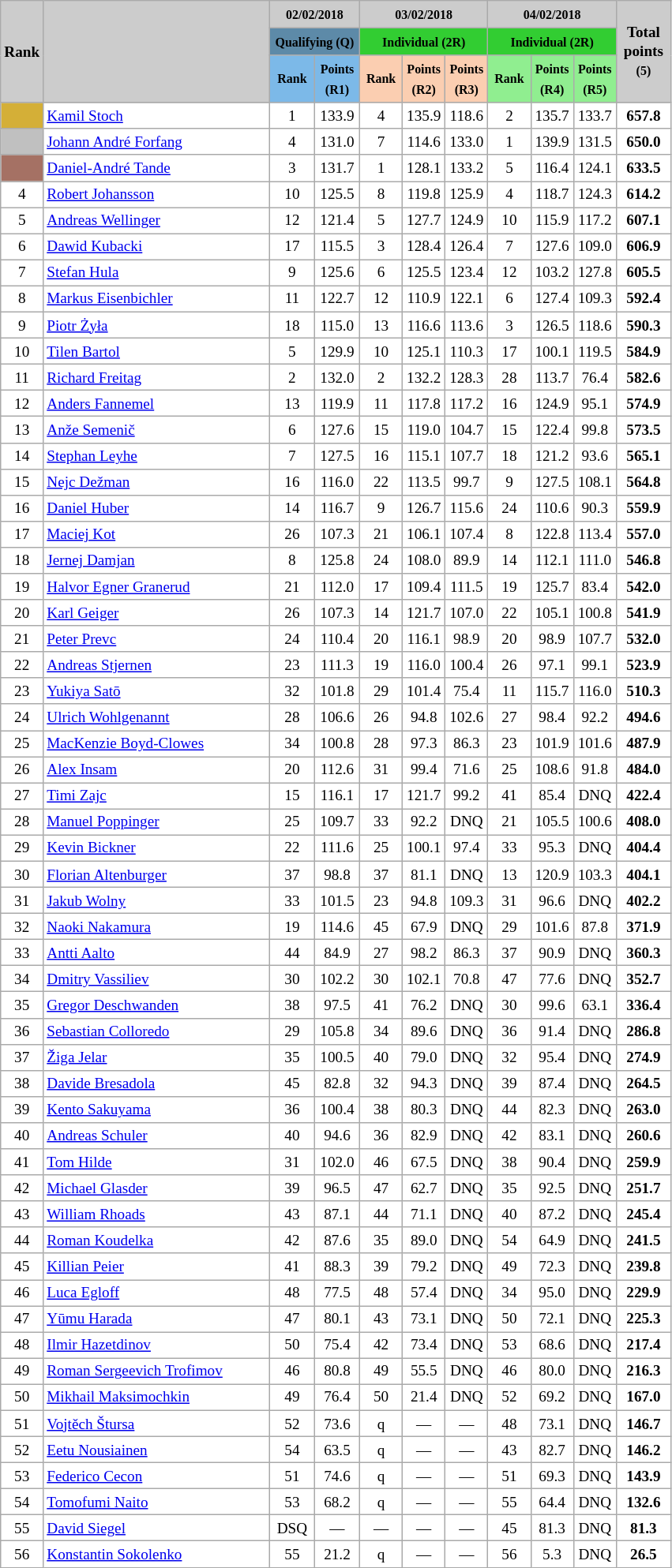<table class="wikitable plainrowheaders" style="background:#fff; font-size:80%; line-height:16px; border:gray solid 1px; border-collapse:collapse;">
<tr style="background:#ccc; text-align:center;">
<th scope="col" style="background:#ccc;" width=10px;"  rowspan=3>Rank</th>
<th scope="col" style="background:#ccc;" width=185px;" rowspan=3></th>
<th scope="col" style="background:#ccc;" width=70px;" colspan=2><small>02/02/2018</small></th>
<th scope="col" style="background:#ccc;" width=70px;" colspan=3><small>03/02/2018</small></th>
<th scope="col" style="background:#ccc;" width=70px;" colspan=3><small>04/02/2018</small></th>
<th scope="col" style="background:#ccc;" width=40px;" rowspan=3>Total<br>points<br><small>(5)</small></th>
</tr>
<tr>
<th scope="col" style="background:#5D8AA8;" width=60px;" colspan=2><small>Qualifying (Q)</small></th>
<th scope="col" style="background:#32CD32;" width=70px;" colspan=3><small>Individual (2R)</small></th>
<th scope="col" style="background:#32CD32;" width=45px;" colspan=3><small>Individual (2R)</small></th>
</tr>
<tr>
<th scope="col" style="background:#7CB9E8;" width=30px;"><small>Rank</small></th>
<th scope="col" style="background:#7CB9E8;" width=30px;"><small>Points<br>(R1)</small></th>
<th scope="col" style="background:#FBCEB1;" width=30px;"><small>Rank</small></th>
<th scope="col" style="background:#FBCEB1;" width=30px;"><small>Points<br>(R2)</small></th>
<th scope="col" style="background:#FBCEB1;" width=30px;"><small>Points<br>(R3)</small></th>
<th scope="col" style="background:#90EE90;" width=30px;"><small>Rank</small></th>
<th scope="col" style="background:#90EE90;" width=30px;"><small>Points<br>(R4)</small></th>
<th scope="col" style="background:#90EE90;" width=30px;"><small>Points<br>(R5)</small></th>
</tr>
<tr align=center>
<td bgcolor=#d4af37></td>
<td align=left> <a href='#'>Kamil Stoch</a></td>
<td>1</td>
<td>133.9</td>
<td>4</td>
<td>135.9</td>
<td>118.6</td>
<td>2</td>
<td>135.7</td>
<td>133.7</td>
<td><strong>657.8</strong></td>
</tr>
<tr align=center>
<td bgcolor=silver></td>
<td align=left> <a href='#'>Johann André Forfang</a></td>
<td>4</td>
<td>131.0</td>
<td>7</td>
<td>114.6</td>
<td>133.0</td>
<td>1</td>
<td>139.9</td>
<td>131.5</td>
<td><strong>650.0</strong></td>
</tr>
<tr align=center>
<td bgcolor=#a57164></td>
<td align=left> <a href='#'>Daniel-André Tande</a></td>
<td>3</td>
<td>131.7</td>
<td>1</td>
<td>128.1</td>
<td>133.2</td>
<td>5</td>
<td>116.4</td>
<td>124.1</td>
<td><strong>633.5</strong></td>
</tr>
<tr align=center>
<td>4</td>
<td align=left> <a href='#'>Robert Johansson</a></td>
<td>10</td>
<td>125.5</td>
<td>8</td>
<td>119.8</td>
<td>125.9</td>
<td>4</td>
<td>118.7</td>
<td>124.3</td>
<td><strong>614.2</strong></td>
</tr>
<tr align=center>
<td>5</td>
<td align=left> <a href='#'>Andreas Wellinger</a></td>
<td>12</td>
<td>121.4</td>
<td>5</td>
<td>127.7</td>
<td>124.9</td>
<td>10</td>
<td>115.9</td>
<td>117.2</td>
<td><strong>607.1</strong></td>
</tr>
<tr align=center>
<td>6</td>
<td align=left> <a href='#'>Dawid Kubacki</a></td>
<td>17</td>
<td>115.5</td>
<td>3</td>
<td>128.4</td>
<td>126.4</td>
<td>7</td>
<td>127.6</td>
<td>109.0</td>
<td><strong>606.9</strong></td>
</tr>
<tr align=center>
<td>7</td>
<td align=left> <a href='#'>Stefan Hula</a></td>
<td>9</td>
<td>125.6</td>
<td>6</td>
<td>125.5</td>
<td>123.4</td>
<td>12</td>
<td>103.2</td>
<td>127.8</td>
<td><strong>605.5</strong></td>
</tr>
<tr align=center>
<td>8</td>
<td align=left> <a href='#'>Markus Eisenbichler</a></td>
<td>11</td>
<td>122.7</td>
<td>12</td>
<td>110.9</td>
<td>122.1</td>
<td>6</td>
<td>127.4</td>
<td>109.3</td>
<td><strong>592.4</strong></td>
</tr>
<tr align=center>
<td>9</td>
<td align=left> <a href='#'>Piotr Żyła</a></td>
<td>18</td>
<td>115.0</td>
<td>13</td>
<td>116.6</td>
<td>113.6</td>
<td>3</td>
<td>126.5</td>
<td>118.6</td>
<td><strong>590.3</strong></td>
</tr>
<tr align=center>
<td>10</td>
<td align=left> <a href='#'>Tilen Bartol</a></td>
<td>5</td>
<td>129.9</td>
<td>10</td>
<td>125.1</td>
<td>110.3</td>
<td>17</td>
<td>100.1</td>
<td>119.5</td>
<td><strong>584.9</strong></td>
</tr>
<tr align=center>
<td>11</td>
<td align=left> <a href='#'>Richard Freitag</a></td>
<td>2</td>
<td>132.0</td>
<td>2</td>
<td>132.2</td>
<td>128.3</td>
<td>28</td>
<td>113.7</td>
<td>76.4</td>
<td><strong>582.6</strong></td>
</tr>
<tr align=center>
<td>12</td>
<td align=left> <a href='#'>Anders Fannemel</a></td>
<td>13</td>
<td>119.9</td>
<td>11</td>
<td>117.8</td>
<td>117.2</td>
<td>16</td>
<td>124.9</td>
<td>95.1</td>
<td><strong>574.9</strong></td>
</tr>
<tr align=center>
<td>13</td>
<td align=left> <a href='#'>Anže Semenič</a></td>
<td>6</td>
<td>127.6</td>
<td>15</td>
<td>119.0</td>
<td>104.7</td>
<td>15</td>
<td>122.4</td>
<td>99.8</td>
<td><strong>573.5</strong></td>
</tr>
<tr align=center>
<td>14</td>
<td align=left> <a href='#'>Stephan Leyhe</a></td>
<td>7</td>
<td>127.5</td>
<td>16</td>
<td>115.1</td>
<td>107.7</td>
<td>18</td>
<td>121.2</td>
<td>93.6</td>
<td><strong>565.1</strong></td>
</tr>
<tr align=center>
<td>15</td>
<td align=left> <a href='#'>Nejc Dežman</a></td>
<td>16</td>
<td>116.0</td>
<td>22</td>
<td>113.5</td>
<td>99.7</td>
<td>9</td>
<td>127.5</td>
<td>108.1</td>
<td><strong>564.8</strong></td>
</tr>
<tr align=center>
<td>16</td>
<td align=left> <a href='#'>Daniel Huber</a></td>
<td>14</td>
<td>116.7</td>
<td>9</td>
<td>126.7</td>
<td>115.6</td>
<td>24</td>
<td>110.6</td>
<td>90.3</td>
<td><strong>559.9</strong></td>
</tr>
<tr align=center>
<td>17</td>
<td align=left> <a href='#'>Maciej Kot</a></td>
<td>26</td>
<td>107.3</td>
<td>21</td>
<td>106.1</td>
<td>107.4</td>
<td>8</td>
<td>122.8</td>
<td>113.4</td>
<td><strong>557.0</strong></td>
</tr>
<tr align=center>
<td>18</td>
<td align=left> <a href='#'>Jernej Damjan</a></td>
<td>8</td>
<td>125.8</td>
<td>24</td>
<td>108.0</td>
<td>89.9</td>
<td>14</td>
<td>112.1</td>
<td>111.0</td>
<td><strong>546.8</strong></td>
</tr>
<tr align=center>
<td>19</td>
<td align=left> <a href='#'>Halvor Egner Granerud</a></td>
<td>21</td>
<td>112.0</td>
<td>17</td>
<td>109.4</td>
<td>111.5</td>
<td>19</td>
<td>125.7</td>
<td>83.4</td>
<td><strong>542.0</strong></td>
</tr>
<tr align=center>
<td>20</td>
<td align=left> <a href='#'>Karl Geiger</a></td>
<td>26</td>
<td>107.3</td>
<td>14</td>
<td>121.7</td>
<td>107.0</td>
<td>22</td>
<td>105.1</td>
<td>100.8</td>
<td><strong>541.9</strong></td>
</tr>
<tr align=center>
<td>21</td>
<td align=left> <a href='#'>Peter Prevc</a></td>
<td>24</td>
<td>110.4</td>
<td>20</td>
<td>116.1</td>
<td>98.9</td>
<td>20</td>
<td>98.9</td>
<td>107.7</td>
<td><strong>532.0</strong></td>
</tr>
<tr align=center>
<td>22</td>
<td align=left> <a href='#'>Andreas Stjernen</a></td>
<td>23</td>
<td>111.3</td>
<td>19</td>
<td>116.0</td>
<td>100.4</td>
<td>26</td>
<td>97.1</td>
<td>99.1</td>
<td><strong>523.9</strong></td>
</tr>
<tr align=center>
<td>23</td>
<td align=left> <a href='#'>Yukiya Satō</a></td>
<td>32</td>
<td>101.8</td>
<td>29</td>
<td>101.4</td>
<td>75.4</td>
<td>11</td>
<td>115.7</td>
<td>116.0</td>
<td><strong>510.3</strong></td>
</tr>
<tr align=center>
<td>24</td>
<td align=left> <a href='#'>Ulrich Wohlgenannt</a></td>
<td>28</td>
<td>106.6</td>
<td>26</td>
<td>94.8</td>
<td>102.6</td>
<td>27</td>
<td>98.4</td>
<td>92.2</td>
<td><strong>494.6</strong></td>
</tr>
<tr align=center>
<td>25</td>
<td align=left> <a href='#'>MacKenzie Boyd-Clowes</a></td>
<td>34</td>
<td>100.8</td>
<td>28</td>
<td>97.3</td>
<td>86.3</td>
<td>23</td>
<td>101.9</td>
<td>101.6</td>
<td><strong>487.9</strong></td>
</tr>
<tr align=center>
<td>26</td>
<td align=left> <a href='#'>Alex Insam</a></td>
<td>20</td>
<td>112.6</td>
<td>31</td>
<td>99.4</td>
<td>71.6</td>
<td>25</td>
<td>108.6</td>
<td>91.8</td>
<td><strong>484.0</strong></td>
</tr>
<tr align=center>
<td>27</td>
<td align=left> <a href='#'>Timi Zajc</a></td>
<td>15</td>
<td>116.1</td>
<td>17</td>
<td>121.7</td>
<td>99.2</td>
<td>41</td>
<td>85.4</td>
<td>DNQ</td>
<td><strong>422.4</strong></td>
</tr>
<tr align=center>
<td>28</td>
<td align=left> <a href='#'>Manuel Poppinger</a></td>
<td>25</td>
<td>109.7</td>
<td>33</td>
<td>92.2</td>
<td>DNQ</td>
<td>21</td>
<td>105.5</td>
<td>100.6</td>
<td><strong>408.0</strong></td>
</tr>
<tr align=center>
<td>29</td>
<td align=left> <a href='#'>Kevin Bickner</a></td>
<td>22</td>
<td>111.6</td>
<td>25</td>
<td>100.1</td>
<td>97.4</td>
<td>33</td>
<td>95.3</td>
<td>DNQ</td>
<td><strong>404.4</strong></td>
</tr>
<tr align=center>
<td>30</td>
<td align=left> <a href='#'>Florian Altenburger</a></td>
<td>37</td>
<td>98.8</td>
<td>37</td>
<td>81.1</td>
<td>DNQ</td>
<td>13</td>
<td>120.9</td>
<td>103.3</td>
<td><strong>404.1</strong></td>
</tr>
<tr align=center>
<td>31</td>
<td align=left> <a href='#'>Jakub Wolny</a></td>
<td>33</td>
<td>101.5</td>
<td>23</td>
<td>94.8</td>
<td>109.3</td>
<td>31</td>
<td>96.6</td>
<td>DNQ</td>
<td><strong>402.2</strong></td>
</tr>
<tr align=center>
<td>32</td>
<td align=left> <a href='#'>Naoki Nakamura</a></td>
<td>19</td>
<td>114.6</td>
<td>45</td>
<td>67.9</td>
<td>DNQ</td>
<td>29</td>
<td>101.6</td>
<td>87.8</td>
<td><strong>371.9</strong></td>
</tr>
<tr align=center>
<td>33</td>
<td align=left> <a href='#'>Antti Aalto</a></td>
<td>44</td>
<td>84.9</td>
<td>27</td>
<td>98.2</td>
<td>86.3</td>
<td>37</td>
<td>90.9</td>
<td>DNQ</td>
<td><strong>360.3</strong></td>
</tr>
<tr align=center>
<td>34</td>
<td align=left> <a href='#'>Dmitry Vassiliev</a></td>
<td>30</td>
<td>102.2</td>
<td>30</td>
<td>102.1</td>
<td>70.8</td>
<td>47</td>
<td>77.6</td>
<td>DNQ</td>
<td><strong>352.7</strong></td>
</tr>
<tr align=center>
<td>35</td>
<td align=left> <a href='#'>Gregor Deschwanden</a></td>
<td>38</td>
<td>97.5</td>
<td>41</td>
<td>76.2</td>
<td>DNQ</td>
<td>30</td>
<td>99.6</td>
<td>63.1</td>
<td><strong>336.4</strong></td>
</tr>
<tr align=center>
<td>36</td>
<td align=left> <a href='#'>Sebastian Colloredo</a></td>
<td>29</td>
<td>105.8</td>
<td>34</td>
<td>89.6</td>
<td>DNQ</td>
<td>36</td>
<td>91.4</td>
<td>DNQ</td>
<td><strong>286.8</strong></td>
</tr>
<tr align=center>
<td>37</td>
<td align=left> <a href='#'>Žiga Jelar</a></td>
<td>35</td>
<td>100.5</td>
<td>40</td>
<td>79.0</td>
<td>DNQ</td>
<td>32</td>
<td>95.4</td>
<td>DNQ</td>
<td><strong>274.9</strong></td>
</tr>
<tr align=center>
<td>38</td>
<td align=left> <a href='#'>Davide Bresadola</a></td>
<td>45</td>
<td>82.8</td>
<td>32</td>
<td>94.3</td>
<td>DNQ</td>
<td>39</td>
<td>87.4</td>
<td>DNQ</td>
<td><strong>264.5</strong></td>
</tr>
<tr align=center>
<td>39</td>
<td align=left> <a href='#'>Kento Sakuyama</a></td>
<td>36</td>
<td>100.4</td>
<td>38</td>
<td>80.3</td>
<td>DNQ</td>
<td>44</td>
<td>82.3</td>
<td>DNQ</td>
<td><strong>263.0</strong></td>
</tr>
<tr align=center>
<td>40</td>
<td align=left> <a href='#'>Andreas Schuler</a></td>
<td>40</td>
<td>94.6</td>
<td>36</td>
<td>82.9</td>
<td>DNQ</td>
<td>42</td>
<td>83.1</td>
<td>DNQ</td>
<td><strong>260.6</strong></td>
</tr>
<tr align=center>
<td>41</td>
<td align=left> <a href='#'>Tom Hilde</a></td>
<td>31</td>
<td>102.0</td>
<td>46</td>
<td>67.5</td>
<td>DNQ</td>
<td>38</td>
<td>90.4</td>
<td>DNQ</td>
<td><strong>259.9</strong></td>
</tr>
<tr align=center>
<td>42</td>
<td align=left> <a href='#'>Michael Glasder</a></td>
<td>39</td>
<td>96.5</td>
<td>47</td>
<td>62.7</td>
<td>DNQ</td>
<td>35</td>
<td>92.5</td>
<td>DNQ</td>
<td><strong>251.7</strong></td>
</tr>
<tr align=center>
<td>43</td>
<td align=left> <a href='#'>William Rhoads</a></td>
<td>43</td>
<td>87.1</td>
<td>44</td>
<td>71.1</td>
<td>DNQ</td>
<td>40</td>
<td>87.2</td>
<td>DNQ</td>
<td><strong>245.4</strong></td>
</tr>
<tr align=center>
<td>44</td>
<td align=left> <a href='#'>Roman Koudelka</a></td>
<td>42</td>
<td>87.6</td>
<td>35</td>
<td>89.0</td>
<td>DNQ</td>
<td>54</td>
<td>64.9</td>
<td>DNQ</td>
<td><strong>241.5</strong></td>
</tr>
<tr align=center>
<td>45</td>
<td align=left> <a href='#'>Killian Peier</a></td>
<td>41</td>
<td>88.3</td>
<td>39</td>
<td>79.2</td>
<td>DNQ</td>
<td>49</td>
<td>72.3</td>
<td>DNQ</td>
<td><strong>239.8</strong></td>
</tr>
<tr align=center>
<td>46</td>
<td align=left> <a href='#'>Luca Egloff</a></td>
<td>48</td>
<td>77.5</td>
<td>48</td>
<td>57.4</td>
<td>DNQ</td>
<td>34</td>
<td>95.0</td>
<td>DNQ</td>
<td><strong>229.9</strong></td>
</tr>
<tr align=center>
<td>47</td>
<td align=left> <a href='#'>Yūmu Harada</a></td>
<td>47</td>
<td>80.1</td>
<td>43</td>
<td>73.1</td>
<td>DNQ</td>
<td>50</td>
<td>72.1</td>
<td>DNQ</td>
<td><strong>225.3</strong></td>
</tr>
<tr align=center>
<td>48</td>
<td align=left> <a href='#'>Ilmir Hazetdinov</a></td>
<td>50</td>
<td>75.4</td>
<td>42</td>
<td>73.4</td>
<td>DNQ</td>
<td>53</td>
<td>68.6</td>
<td>DNQ</td>
<td><strong>217.4</strong></td>
</tr>
<tr align=center>
<td>49</td>
<td align=left> <a href='#'>Roman Sergeevich Trofimov</a></td>
<td>46</td>
<td>80.8</td>
<td>49</td>
<td>55.5</td>
<td>DNQ</td>
<td>46</td>
<td>80.0</td>
<td>DNQ</td>
<td><strong>216.3</strong></td>
</tr>
<tr align=center>
<td>50</td>
<td align=left> <a href='#'>Mikhail Maksimochkin</a></td>
<td>49</td>
<td>76.4</td>
<td>50</td>
<td>21.4</td>
<td>DNQ</td>
<td>52</td>
<td>69.2</td>
<td>DNQ</td>
<td><strong>167.0</strong></td>
</tr>
<tr align=center>
<td>51</td>
<td align=left> <a href='#'>Vojtěch Štursa</a></td>
<td>52</td>
<td>73.6</td>
<td>q</td>
<td>—</td>
<td>—</td>
<td>48</td>
<td>73.1</td>
<td>DNQ</td>
<td><strong>146.7</strong></td>
</tr>
<tr align=center>
<td>52</td>
<td align=left> <a href='#'>Eetu Nousiainen</a></td>
<td>54</td>
<td>63.5</td>
<td>q</td>
<td>—</td>
<td>—</td>
<td>43</td>
<td>82.7</td>
<td>DNQ</td>
<td><strong>146.2</strong></td>
</tr>
<tr align=center>
<td>53</td>
<td align=left> <a href='#'>Federico Cecon</a></td>
<td>51</td>
<td>74.6</td>
<td>q</td>
<td>—</td>
<td>—</td>
<td>51</td>
<td>69.3</td>
<td>DNQ</td>
<td><strong>143.9</strong></td>
</tr>
<tr align=center>
<td>54</td>
<td align=left> <a href='#'>Tomofumi Naito</a></td>
<td>53</td>
<td>68.2</td>
<td>q</td>
<td>—</td>
<td>—</td>
<td>55</td>
<td>64.4</td>
<td>DNQ</td>
<td><strong>132.6</strong></td>
</tr>
<tr align=center>
<td>55</td>
<td align=left> <a href='#'>David Siegel</a></td>
<td>DSQ</td>
<td>—</td>
<td>—</td>
<td>—</td>
<td>—</td>
<td>45</td>
<td>81.3</td>
<td>DNQ</td>
<td><strong>81.3</strong></td>
</tr>
<tr align=center>
<td>56</td>
<td align=left> <a href='#'>Konstantin Sokolenko</a></td>
<td>55</td>
<td>21.2</td>
<td>q</td>
<td>—</td>
<td>—</td>
<td>56</td>
<td>5.3</td>
<td>DNQ</td>
<td><strong>26.5</strong></td>
</tr>
</table>
